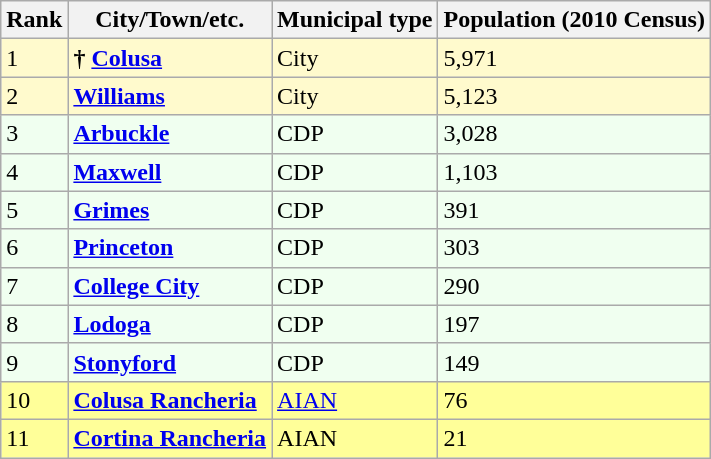<table class="wikitable sortable">
<tr>
<th>Rank</th>
<th>City/Town/etc.</th>
<th>Municipal type</th>
<th>Population (2010 Census)</th>
</tr>
<tr style="background-color:#FFFACD;">
<td>1</td>
<td><strong>†</strong> <strong><a href='#'>Colusa</a></strong></td>
<td>City</td>
<td>5,971</td>
</tr>
<tr style="background-color:#FFFACD;">
<td>2</td>
<td><strong><a href='#'>Williams</a></strong></td>
<td>City</td>
<td>5,123</td>
</tr>
<tr style="background-color:#F0FFF0;">
<td>3</td>
<td><strong><a href='#'>Arbuckle</a></strong></td>
<td>CDP</td>
<td>3,028</td>
</tr>
<tr style="background-color:#F0FFF0;">
<td>4</td>
<td><strong><a href='#'>Maxwell</a></strong></td>
<td>CDP</td>
<td>1,103</td>
</tr>
<tr style="background-color:#F0FFF0;">
<td>5</td>
<td><strong><a href='#'>Grimes</a></strong></td>
<td>CDP</td>
<td>391</td>
</tr>
<tr style="background-color:#F0FFF0;">
<td>6</td>
<td><strong><a href='#'>Princeton</a></strong></td>
<td>CDP</td>
<td>303</td>
</tr>
<tr style="background-color:#F0FFF0;">
<td>7</td>
<td><strong><a href='#'>College City</a></strong></td>
<td>CDP</td>
<td>290</td>
</tr>
<tr style="background-color:#F0FFF0;">
<td>8</td>
<td><strong><a href='#'>Lodoga</a></strong></td>
<td>CDP</td>
<td>197</td>
</tr>
<tr style="background-color:#F0FFF0;">
<td>9</td>
<td><strong><a href='#'>Stonyford</a></strong></td>
<td>CDP</td>
<td>149</td>
</tr>
<tr style="background-color:#FFFF99;">
<td>10</td>
<td><strong><a href='#'>Colusa Rancheria</a></strong></td>
<td><a href='#'>AIAN</a></td>
<td>76</td>
</tr>
<tr style="background-color:#FFFF99;">
<td>11</td>
<td><strong><a href='#'>Cortina Rancheria</a></strong></td>
<td>AIAN</td>
<td>21</td>
</tr>
</table>
